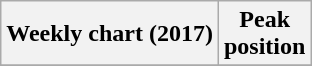<table class="wikitable sortable plainrowheaders" style="text-align:center">
<tr>
<th scope="col">Weekly chart (2017)</th>
<th scope="col">Peak<br>position</th>
</tr>
<tr>
</tr>
</table>
